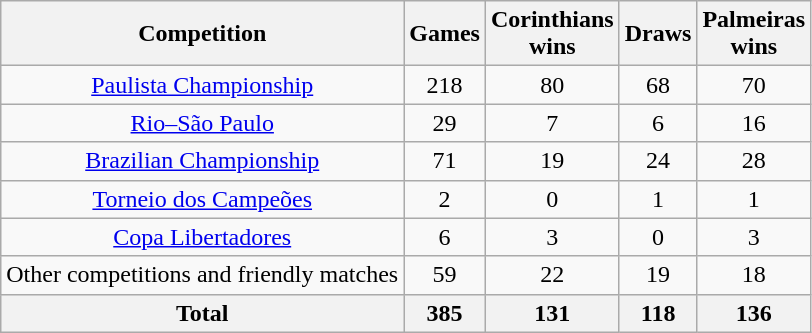<table class="wikitable" style="text-align: center;">
<tr>
<th>Competition</th>
<th>Games</th>
<th>Corinthians<br>wins</th>
<th>Draws</th>
<th>Palmeiras<br>wins</th>
</tr>
<tr>
<td><a href='#'>Paulista Championship</a> </td>
<td>218</td>
<td>80</td>
<td>68</td>
<td>70</td>
</tr>
<tr>
<td><a href='#'>Rio–São Paulo</a></td>
<td>29</td>
<td>7</td>
<td>6</td>
<td>16</td>
</tr>
<tr>
<td><a href='#'>Brazilian Championship</a></td>
<td>71</td>
<td>19</td>
<td>24</td>
<td>28</td>
</tr>
<tr>
<td><a href='#'>Torneio dos Campeões</a></td>
<td>2</td>
<td>0</td>
<td>1</td>
<td>1</td>
</tr>
<tr>
<td><a href='#'>Copa Libertadores</a></td>
<td>6</td>
<td>3</td>
<td>0</td>
<td>3</td>
</tr>
<tr>
<td>Other competitions and friendly matches</td>
<td>59</td>
<td>22</td>
<td>19</td>
<td>18</td>
</tr>
<tr>
<th>Total</th>
<th>385</th>
<th>131</th>
<th>118</th>
<th>136</th>
</tr>
</table>
